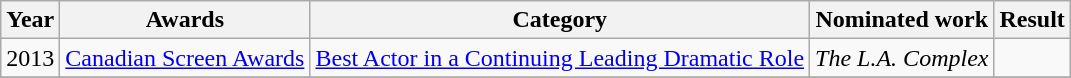<table class="wikitable">
<tr>
<th scope="col">Year</th>
<th scope="col">Awards</th>
<th>Category</th>
<th scope="col">Nominated work</th>
<th scope="col">Result</th>
</tr>
<tr>
<td>2013</td>
<td><a href='#'>Canadian Screen Awards</a></td>
<td><a href='#'>Best Actor in a Continuing Leading Dramatic Role</a></td>
<td><em>The L.A. Complex</em></td>
<td></td>
</tr>
<tr>
</tr>
</table>
